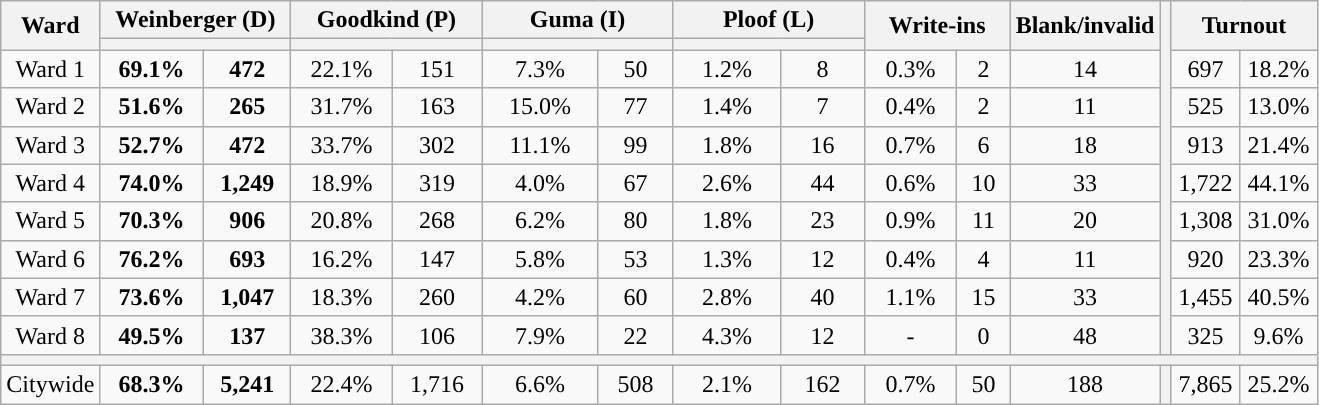<table class="wikitable">
<tr>
<th rowspan="2" width="20px">Ward</th>
<th colspan="2" width="120px">Weinberger (D)</th>
<th colspan="2" width="120px">Goodkind (P)</th>
<th colspan="2" width="120px">Guma (I)</th>
<th colspan="2" width="120px">Ploof (L)</th>
<th colspan="2" rowspan="2" width="90px">Write-ins</th>
<th rowspan="2" width="60px" style="line-height:14px">Blank/invalid</th>
<th rowspan="10"></th>
<th colspan="2" rowspan="2" width="90px">Turnout</th>
</tr>
<tr>
<th colspan="2" style="background-color:"></th>
<th colspan="2" style="background-color:"></th>
<th colspan="2" style="background-color:"></th>
<th colspan="2" style="background-color:"></th>
</tr>
<tr>
<td align="center" >Ward 1</td>
<td align="center"><strong>69.1%</strong></td>
<td align="center"><strong>472</strong></td>
<td align="center">22.1%</td>
<td align="center">151</td>
<td align="center">7.3%</td>
<td align="center">50</td>
<td align="center">1.2%</td>
<td align="center">8</td>
<td align="center">0.3%</td>
<td align="center">2</td>
<td align="center">14</td>
<td align="center">697</td>
<td align="center">18.2%</td>
</tr>
<tr>
<td align="center" >Ward 2</td>
<td align="center"><strong>51.6%</strong></td>
<td align="center"><strong>265</strong></td>
<td align="center">31.7%</td>
<td align="center">163</td>
<td align="center">15.0%</td>
<td align="center">77</td>
<td align="center">1.4%</td>
<td align="center">7</td>
<td align="center">0.4%</td>
<td align="center">2</td>
<td align="center">11</td>
<td align="center">525</td>
<td align="center">13.0%</td>
</tr>
<tr>
<td align="center" >Ward 3</td>
<td align="center"><strong>52.7%</strong></td>
<td align="center"><strong>472</strong></td>
<td align="center">33.7%</td>
<td align="center">302</td>
<td align="center">11.1%</td>
<td align="center">99</td>
<td align="center">1.8%</td>
<td align="center">16</td>
<td align="center">0.7%</td>
<td align="center">6</td>
<td align="center">18</td>
<td align="center">913</td>
<td align="center">21.4%</td>
</tr>
<tr>
<td align="center" >Ward 4</td>
<td align="center"><strong>74.0%</strong></td>
<td align="center"><strong>1,249</strong></td>
<td align="center">18.9%</td>
<td align="center">319</td>
<td align="center">4.0%</td>
<td align="center">67</td>
<td align="center">2.6%</td>
<td align="center">44</td>
<td align="center">0.6%</td>
<td align="center">10</td>
<td align="center">33</td>
<td align="center">1,722</td>
<td align="center">44.1%</td>
</tr>
<tr>
<td align="center" >Ward 5</td>
<td align="center"><strong>70.3%</strong></td>
<td align="center"><strong>906</strong></td>
<td align="center">20.8%</td>
<td align="center">268</td>
<td align="center">6.2%</td>
<td align="center">80</td>
<td align="center">1.8%</td>
<td align="center">23</td>
<td align="center">0.9%</td>
<td align="center">11</td>
<td align="center">20</td>
<td align="center">1,308</td>
<td align="center">31.0%</td>
</tr>
<tr>
<td align="center" >Ward 6</td>
<td align="center"><strong>76.2%</strong></td>
<td align="center"><strong>693</strong></td>
<td align="center">16.2%</td>
<td align="center">147</td>
<td align="center">5.8%</td>
<td align="center">53</td>
<td align="center">1.3%</td>
<td align="center">12</td>
<td align="center">0.4%</td>
<td align="center">4</td>
<td align="center">11</td>
<td align="center">920</td>
<td align="center">23.3%</td>
</tr>
<tr>
<td align="center" >Ward 7</td>
<td align="center"><strong>73.6%</strong></td>
<td align="center"><strong>1,047</strong></td>
<td align="center">18.3%</td>
<td align="center">260</td>
<td align="center">4.2%</td>
<td align="center">60</td>
<td align="center">2.8%</td>
<td align="center">40</td>
<td align="center">1.1%</td>
<td align="center">15</td>
<td align="center">33</td>
<td align="center">1,455</td>
<td align="center">40.5%</td>
</tr>
<tr>
<td align="center" >Ward 8</td>
<td align="center"><strong>49.5%</strong></td>
<td align="center"><strong>137</strong></td>
<td align="center">38.3%</td>
<td align="center">106</td>
<td align="center">7.9%</td>
<td align="center">22</td>
<td align="center">4.3%</td>
<td align="center">12</td>
<td align="center">-</td>
<td align="center">0</td>
<td align="center">48</td>
<td align="center">325</td>
<td align="center">9.6%</td>
</tr>
<tr>
<th colspan="15"></th>
</tr>
<tr>
<td align="center" >Citywide</td>
<td align="center"><strong>68.3%</strong></td>
<td align="center"><strong>5,241</strong></td>
<td align="center">22.4%</td>
<td align="center">1,716</td>
<td align="center">6.6%</td>
<td align="center">508</td>
<td align="center">2.1%</td>
<td align="center">162</td>
<td align="center">0.7%</td>
<td align="center">50</td>
<td align="center">188</td>
<th></th>
<td align="center">7,865</td>
<td align="center">25.2%</td>
</tr>
</table>
